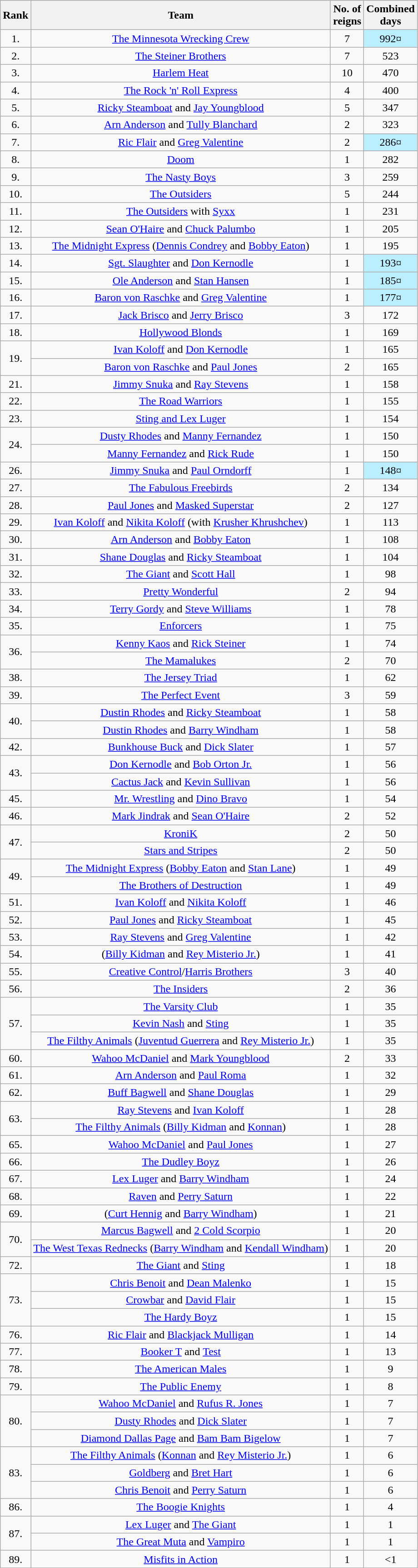<table class="wikitable sortable" style="text-align: center">
<tr>
<th>Rank</th>
<th>Team</th>
<th>No. of<br>reigns</th>
<th>Combined<br>days</th>
</tr>
<tr>
<td>1.</td>
<td><a href='#'>The Minnesota Wrecking Crew</a></td>
<td>7</td>
<td style="background-color:#bbeeff">992¤</td>
</tr>
<tr>
<td>2.</td>
<td><a href='#'>The Steiner Brothers</a></td>
<td>7</td>
<td>523</td>
</tr>
<tr>
<td>3.</td>
<td><a href='#'>Harlem Heat</a></td>
<td>10</td>
<td>470</td>
</tr>
<tr>
<td>4.</td>
<td><a href='#'>The Rock 'n' Roll Express</a></td>
<td>4</td>
<td>400</td>
</tr>
<tr>
<td>5.</td>
<td><a href='#'>Ricky Steamboat</a> and <a href='#'>Jay Youngblood</a></td>
<td>5</td>
<td>347</td>
</tr>
<tr>
<td>6.</td>
<td><a href='#'>Arn Anderson</a> and <a href='#'>Tully Blanchard</a></td>
<td>2</td>
<td>323</td>
</tr>
<tr>
<td>7.</td>
<td><a href='#'>Ric Flair</a> and <a href='#'>Greg Valentine</a></td>
<td>2</td>
<td style="background-color:#bbeeff">286¤</td>
</tr>
<tr>
<td>8.</td>
<td><a href='#'>Doom</a></td>
<td>1</td>
<td>282</td>
</tr>
<tr>
<td>9.</td>
<td><a href='#'>The Nasty Boys</a></td>
<td>3</td>
<td>259</td>
</tr>
<tr>
<td>10.</td>
<td><a href='#'>The Outsiders</a></td>
<td>5</td>
<td>244</td>
</tr>
<tr>
<td>11.</td>
<td><a href='#'>The Outsiders</a> with <a href='#'>Syxx</a></td>
<td>1</td>
<td>231</td>
</tr>
<tr>
<td>12.</td>
<td><a href='#'>Sean O'Haire</a> and <a href='#'>Chuck Palumbo</a></td>
<td>1</td>
<td>205</td>
</tr>
<tr>
<td>13.</td>
<td><a href='#'>The Midnight Express</a> (<a href='#'>Dennis Condrey</a> and <a href='#'>Bobby Eaton</a>)</td>
<td>1</td>
<td>195</td>
</tr>
<tr>
<td>14.</td>
<td><a href='#'>Sgt. Slaughter</a> and <a href='#'>Don Kernodle</a></td>
<td>1</td>
<td style="background-color:#bbeeff">193¤</td>
</tr>
<tr>
<td>15.</td>
<td><a href='#'>Ole Anderson</a> and <a href='#'>Stan Hansen</a></td>
<td>1</td>
<td style="background-color:#bbeeff">185¤</td>
</tr>
<tr>
<td>16.</td>
<td><a href='#'>Baron von Raschke</a> and <a href='#'>Greg Valentine</a></td>
<td>1</td>
<td style="background-color:#bbeeff">177¤</td>
</tr>
<tr>
<td>17.</td>
<td><a href='#'>Jack Brisco</a> and <a href='#'>Jerry Brisco</a></td>
<td>3</td>
<td>172</td>
</tr>
<tr>
<td>18.</td>
<td><a href='#'>Hollywood Blonds</a></td>
<td>1</td>
<td>169</td>
</tr>
<tr>
<td rowspan=2>19.</td>
<td><a href='#'>Ivan Koloff</a> and <a href='#'>Don Kernodle</a></td>
<td>1</td>
<td>165</td>
</tr>
<tr>
<td><a href='#'>Baron von Raschke</a> and <a href='#'>Paul Jones</a></td>
<td>2</td>
<td>165</td>
</tr>
<tr>
<td>21.</td>
<td><a href='#'>Jimmy Snuka</a> and <a href='#'>Ray Stevens</a></td>
<td>1</td>
<td>158</td>
</tr>
<tr>
<td>22.</td>
<td><a href='#'>The Road Warriors</a></td>
<td>1</td>
<td>155</td>
</tr>
<tr>
<td>23.</td>
<td><a href='#'>Sting and Lex Luger</a></td>
<td>1</td>
<td>154</td>
</tr>
<tr>
<td rowspan=2>24.</td>
<td><a href='#'>Dusty Rhodes</a> and <a href='#'>Manny Fernandez</a></td>
<td>1</td>
<td>150</td>
</tr>
<tr>
<td><a href='#'>Manny Fernandez</a> and <a href='#'>Rick Rude</a></td>
<td>1</td>
<td>150</td>
</tr>
<tr>
<td>26.</td>
<td><a href='#'>Jimmy Snuka</a> and <a href='#'>Paul Orndorff</a></td>
<td>1</td>
<td style="background-color:#bbeeff">148¤</td>
</tr>
<tr>
<td>27.</td>
<td><a href='#'>The Fabulous Freebirds</a></td>
<td>2</td>
<td>134</td>
</tr>
<tr>
<td>28.</td>
<td><a href='#'>Paul Jones</a> and <a href='#'>Masked Superstar</a></td>
<td>2</td>
<td>127</td>
</tr>
<tr>
<td>29.</td>
<td><a href='#'>Ivan Koloff</a> and <a href='#'>Nikita Koloff</a> (with <a href='#'>Krusher Khrushchev</a>)</td>
<td>1</td>
<td>113</td>
</tr>
<tr>
<td>30.</td>
<td><a href='#'>Arn Anderson</a> and <a href='#'>Bobby Eaton</a></td>
<td>1</td>
<td>108</td>
</tr>
<tr>
<td>31.</td>
<td><a href='#'>Shane Douglas</a> and <a href='#'>Ricky Steamboat</a></td>
<td>1</td>
<td>104</td>
</tr>
<tr>
<td>32.</td>
<td><a href='#'>The Giant</a> and <a href='#'>Scott Hall</a></td>
<td>1</td>
<td>98</td>
</tr>
<tr>
<td>33.</td>
<td><a href='#'>Pretty Wonderful</a></td>
<td>2</td>
<td>94</td>
</tr>
<tr>
<td>34.</td>
<td><a href='#'>Terry Gordy</a> and <a href='#'>Steve Williams</a></td>
<td>1</td>
<td>78</td>
</tr>
<tr>
<td>35.</td>
<td><a href='#'>Enforcers</a></td>
<td>1</td>
<td>75</td>
</tr>
<tr>
<td rowspan=2>36.</td>
<td><a href='#'>Kenny Kaos</a> and <a href='#'>Rick Steiner</a></td>
<td>1</td>
<td>74</td>
</tr>
<tr>
<td><a href='#'>The Mamalukes</a></td>
<td>2</td>
<td>70</td>
</tr>
<tr>
<td>38.</td>
<td><a href='#'>The Jersey Triad</a></td>
<td>1</td>
<td>62</td>
</tr>
<tr>
<td>39.</td>
<td><a href='#'>The Perfect Event</a></td>
<td>3</td>
<td>59</td>
</tr>
<tr>
<td rowspan=2>40.</td>
<td><a href='#'>Dustin Rhodes</a> and <a href='#'>Ricky Steamboat</a></td>
<td>1</td>
<td>58</td>
</tr>
<tr>
<td><a href='#'>Dustin Rhodes</a> and <a href='#'>Barry Windham</a></td>
<td>1</td>
<td>58</td>
</tr>
<tr>
<td>42.</td>
<td><a href='#'>Bunkhouse Buck</a> and <a href='#'>Dick Slater</a></td>
<td>1</td>
<td>57</td>
</tr>
<tr>
<td rowspan=2>43.</td>
<td><a href='#'>Don Kernodle</a> and <a href='#'>Bob Orton Jr.</a></td>
<td>1</td>
<td>56</td>
</tr>
<tr>
<td><a href='#'>Cactus Jack</a> and <a href='#'>Kevin Sullivan</a></td>
<td>1</td>
<td>56</td>
</tr>
<tr>
<td>45.</td>
<td><a href='#'>Mr. Wrestling</a> and <a href='#'>Dino Bravo</a></td>
<td>1</td>
<td>54</td>
</tr>
<tr>
<td>46.</td>
<td><a href='#'>Mark Jindrak</a> and <a href='#'>Sean O'Haire</a></td>
<td>2</td>
<td>52</td>
</tr>
<tr>
<td rowspan=2>47.</td>
<td><a href='#'>KroniK</a></td>
<td>2</td>
<td>50</td>
</tr>
<tr>
<td><a href='#'>Stars and Stripes</a></td>
<td>2</td>
<td>50</td>
</tr>
<tr>
<td rowspan=2>49.</td>
<td><a href='#'>The Midnight Express</a> (<a href='#'>Bobby Eaton</a> and <a href='#'>Stan Lane</a>)</td>
<td>1</td>
<td>49</td>
</tr>
<tr>
<td><a href='#'>The Brothers of Destruction</a></td>
<td>1</td>
<td>49</td>
</tr>
<tr>
<td>51.</td>
<td><a href='#'>Ivan Koloff</a> and <a href='#'>Nikita Koloff</a></td>
<td>1</td>
<td>46</td>
</tr>
<tr>
<td>52.</td>
<td><a href='#'>Paul Jones</a> and <a href='#'>Ricky Steamboat</a></td>
<td>1</td>
<td>45</td>
</tr>
<tr>
<td>53.</td>
<td><a href='#'>Ray Stevens</a> and <a href='#'>Greg Valentine</a></td>
<td>1</td>
<td>42</td>
</tr>
<tr>
<td>54.</td>
<td>(<a href='#'>Billy Kidman</a> and <a href='#'>Rey Misterio Jr.</a>)</td>
<td>1</td>
<td>41</td>
</tr>
<tr>
<td>55.</td>
<td><a href='#'>Creative Control</a>/<a href='#'>Harris Brothers</a></td>
<td>3</td>
<td>40</td>
</tr>
<tr>
<td>56.</td>
<td><a href='#'>The Insiders</a></td>
<td>2</td>
<td>36</td>
</tr>
<tr>
<td rowspan=3>57.</td>
<td><a href='#'>The Varsity Club</a></td>
<td>1</td>
<td>35</td>
</tr>
<tr>
<td><a href='#'>Kevin Nash</a> and <a href='#'>Sting</a></td>
<td>1</td>
<td>35</td>
</tr>
<tr>
<td><a href='#'>The Filthy Animals</a> (<a href='#'>Juventud Guerrera</a> and <a href='#'>Rey Misterio Jr.</a>)</td>
<td>1</td>
<td>35</td>
</tr>
<tr>
<td>60.</td>
<td><a href='#'>Wahoo McDaniel</a> and <a href='#'>Mark Youngblood</a></td>
<td>2</td>
<td>33</td>
</tr>
<tr>
<td>61.</td>
<td><a href='#'>Arn Anderson</a> and <a href='#'>Paul Roma</a></td>
<td>1</td>
<td>32</td>
</tr>
<tr>
<td>62.</td>
<td><a href='#'>Buff Bagwell</a> and <a href='#'>Shane Douglas</a></td>
<td>1</td>
<td>29</td>
</tr>
<tr>
<td rowspan=2>63.</td>
<td><a href='#'>Ray Stevens</a> and <a href='#'>Ivan Koloff</a></td>
<td>1</td>
<td>28</td>
</tr>
<tr>
<td><a href='#'>The Filthy Animals</a> (<a href='#'>Billy Kidman</a> and <a href='#'>Konnan</a>)</td>
<td>1</td>
<td>28</td>
</tr>
<tr>
<td>65.</td>
<td><a href='#'>Wahoo McDaniel</a> and <a href='#'>Paul Jones</a></td>
<td>1</td>
<td>27</td>
</tr>
<tr>
<td>66.</td>
<td><a href='#'>The Dudley Boyz</a></td>
<td>1</td>
<td>26</td>
</tr>
<tr>
<td>67.</td>
<td><a href='#'>Lex Luger</a> and <a href='#'>Barry Windham</a></td>
<td>1</td>
<td>24</td>
</tr>
<tr>
<td>68.</td>
<td><a href='#'>Raven</a> and <a href='#'>Perry Saturn</a></td>
<td>1</td>
<td>22</td>
</tr>
<tr>
<td>69.</td>
<td>(<a href='#'>Curt Hennig</a> and <a href='#'>Barry Windham</a>)</td>
<td>1</td>
<td>21</td>
</tr>
<tr>
<td rowspan=2>70.</td>
<td><a href='#'>Marcus Bagwell</a> and <a href='#'>2 Cold Scorpio</a></td>
<td>1</td>
<td>20</td>
</tr>
<tr>
<td><a href='#'>The West Texas Rednecks</a> (<a href='#'>Barry Windham</a> and <a href='#'>Kendall Windham</a>)</td>
<td>1</td>
<td>20</td>
</tr>
<tr>
<td>72.</td>
<td><a href='#'>The Giant</a> and <a href='#'>Sting</a></td>
<td>1</td>
<td>18</td>
</tr>
<tr>
<td rowspan=3>73.</td>
<td><a href='#'>Chris Benoit</a> and <a href='#'>Dean Malenko</a></td>
<td>1</td>
<td>15</td>
</tr>
<tr>
<td><a href='#'>Crowbar</a> and <a href='#'>David Flair</a></td>
<td>1</td>
<td>15</td>
</tr>
<tr>
<td><a href='#'>The Hardy Boyz</a></td>
<td>1</td>
<td>15</td>
</tr>
<tr>
<td>76.</td>
<td><a href='#'>Ric Flair</a> and <a href='#'>Blackjack Mulligan</a></td>
<td>1</td>
<td>14</td>
</tr>
<tr>
<td>77.</td>
<td><a href='#'>Booker T</a> and <a href='#'>Test</a></td>
<td>1</td>
<td>13</td>
</tr>
<tr>
<td>78.</td>
<td><a href='#'>The American Males</a></td>
<td>1</td>
<td>9</td>
</tr>
<tr>
<td>79.</td>
<td><a href='#'>The Public Enemy</a></td>
<td>1</td>
<td>8</td>
</tr>
<tr>
<td rowspan=3>80.</td>
<td><a href='#'>Wahoo McDaniel</a> and <a href='#'>Rufus R. Jones</a></td>
<td>1</td>
<td>7</td>
</tr>
<tr>
<td><a href='#'>Dusty Rhodes</a> and <a href='#'>Dick Slater</a></td>
<td>1</td>
<td>7</td>
</tr>
<tr>
<td><a href='#'>Diamond Dallas Page</a> and <a href='#'>Bam Bam Bigelow</a></td>
<td>1</td>
<td>7</td>
</tr>
<tr>
<td rowspan=3>83.</td>
<td><a href='#'>The Filthy Animals</a> (<a href='#'>Konnan</a> and <a href='#'>Rey Misterio Jr.</a>)</td>
<td>1</td>
<td>6</td>
</tr>
<tr>
<td><a href='#'>Goldberg</a> and <a href='#'>Bret Hart</a></td>
<td>1</td>
<td>6</td>
</tr>
<tr>
<td><a href='#'>Chris Benoit</a> and <a href='#'>Perry Saturn</a></td>
<td>1</td>
<td>6</td>
</tr>
<tr>
<td>86.</td>
<td><a href='#'>The Boogie Knights</a></td>
<td>1</td>
<td>4</td>
</tr>
<tr>
<td rowspan=2>87.</td>
<td><a href='#'>Lex Luger</a> and <a href='#'>The Giant</a></td>
<td>1</td>
<td>1</td>
</tr>
<tr>
<td><a href='#'>The Great Muta</a> and <a href='#'>Vampiro</a></td>
<td>1</td>
<td>1</td>
</tr>
<tr>
<td>89.</td>
<td><a href='#'>Misfits in Action</a></td>
<td>1</td>
<td><1</td>
</tr>
</table>
